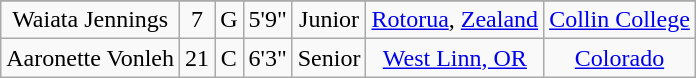<table class="wikitable sortable sortable" style="text-align: center">
<tr align=center>
</tr>
<tr>
<td>Waiata Jennings</td>
<td>7</td>
<td>G</td>
<td>5'9"</td>
<td>Junior</td>
<td><a href='#'>Rotorua</a>, <a href='#'>Zealand</a></td>
<td><a href='#'>Collin College</a></td>
</tr>
<tr>
<td>Aaronette Vonleh</td>
<td>21</td>
<td>C</td>
<td>6'3"</td>
<td>Senior</td>
<td><a href='#'>West Linn, OR</a></td>
<td><a href='#'>Colorado</a></td>
</tr>
</table>
